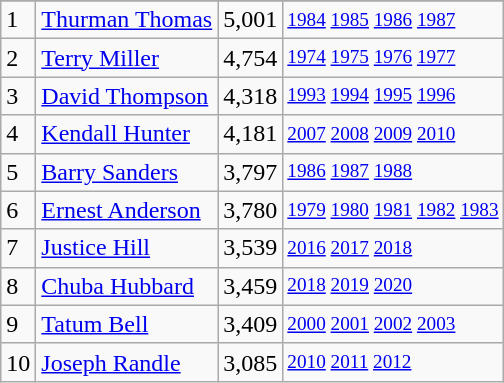<table class="wikitable">
<tr>
</tr>
<tr>
<td>1</td>
<td><a href='#'>Thurman Thomas</a></td>
<td>5,001</td>
<td style="font-size:80%;"><a href='#'>1984</a> <a href='#'>1985</a> <a href='#'>1986</a> <a href='#'>1987</a></td>
</tr>
<tr>
<td>2</td>
<td><a href='#'>Terry Miller</a></td>
<td>4,754</td>
<td style="font-size:80%;"><a href='#'>1974</a> <a href='#'>1975</a> <a href='#'>1976</a> <a href='#'>1977</a></td>
</tr>
<tr>
<td>3</td>
<td><a href='#'>David Thompson</a></td>
<td>4,318</td>
<td style="font-size:80%;"><a href='#'>1993</a> <a href='#'>1994</a> <a href='#'>1995</a> <a href='#'>1996</a></td>
</tr>
<tr>
<td>4</td>
<td><a href='#'>Kendall Hunter</a></td>
<td>4,181</td>
<td style="font-size:80%;"><a href='#'>2007</a> <a href='#'>2008</a> <a href='#'>2009</a> <a href='#'>2010</a></td>
</tr>
<tr>
<td>5</td>
<td><a href='#'>Barry Sanders</a></td>
<td>3,797</td>
<td style="font-size:80%;"><a href='#'>1986</a> <a href='#'>1987</a> <a href='#'>1988</a></td>
</tr>
<tr>
<td>6</td>
<td><a href='#'>Ernest Anderson</a></td>
<td>3,780</td>
<td style="font-size:80%;"><a href='#'>1979</a> <a href='#'>1980</a> <a href='#'>1981</a> <a href='#'>1982</a> <a href='#'>1983</a></td>
</tr>
<tr>
<td>7</td>
<td><a href='#'>Justice Hill</a></td>
<td>3,539</td>
<td style="font-size:80%;"><a href='#'>2016</a> <a href='#'>2017</a> <a href='#'>2018</a></td>
</tr>
<tr>
<td>8</td>
<td><a href='#'>Chuba Hubbard</a></td>
<td>3,459</td>
<td style="font-size:80%;"><a href='#'>2018</a> <a href='#'>2019</a> <a href='#'>2020</a></td>
</tr>
<tr>
<td>9</td>
<td><a href='#'>Tatum Bell</a></td>
<td>3,409</td>
<td style="font-size:80%;"><a href='#'>2000</a> <a href='#'>2001</a> <a href='#'>2002</a> <a href='#'>2003</a></td>
</tr>
<tr>
<td>10</td>
<td><a href='#'>Joseph Randle</a></td>
<td>3,085</td>
<td style="font-size:80%;"><a href='#'>2010</a> <a href='#'>2011</a> <a href='#'>2012</a></td>
</tr>
</table>
